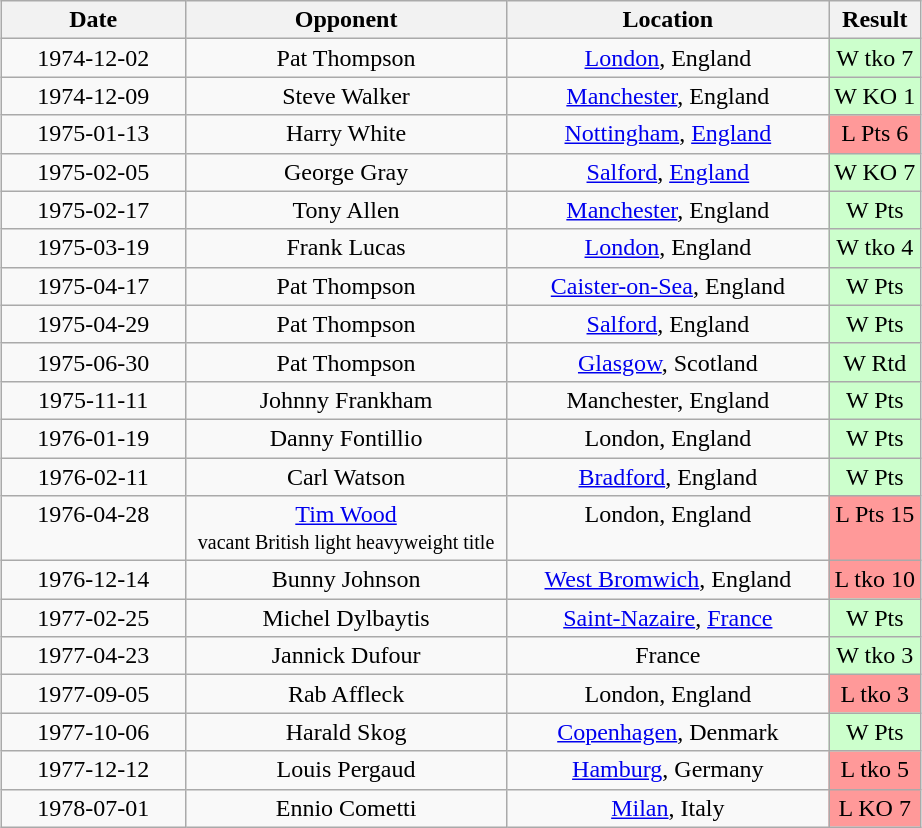<table class="wikitable" style="text-align:center; margin:1em auto;">
<tr>
<th width="20%">Date</th>
<th width="35%">Opponent</th>
<th width="35%">Location</th>
<th width="10%">Result</th>
</tr>
<tr valign="top">
<td>1974-12-02</td>
<td>Pat Thompson<br><table border="0">
</table>
</td>
<td><a href='#'>London</a>, England</td>
<td bgcolor=CCFFCC>W tko 7</td>
</tr>
<tr valign="top">
<td>1974-12-09</td>
<td>Steve Walker<br><table border="0">
</table>
</td>
<td><a href='#'>Manchester</a>, England</td>
<td bgcolor=CCFFCC>W KO 1</td>
</tr>
<tr valign="top">
<td>1975-01-13</td>
<td>Harry White<br><table border="0">
</table>
</td>
<td><a href='#'>Nottingham</a>, <a href='#'>England</a></td>
<td bgcolor=FF9999>L Pts 6</td>
</tr>
<tr valign="top">
<td>1975-02-05</td>
<td>George Gray<br><table border="0">
</table>
</td>
<td><a href='#'>Salford</a>, <a href='#'>England</a></td>
<td bgcolor=CCFFCC>W KO 7</td>
</tr>
<tr valign="top">
<td>1975-02-17</td>
<td>Tony Allen<br><table border="0">
</table>
</td>
<td><a href='#'>Manchester</a>, England</td>
<td bgcolor=CCFFCC>W Pts</td>
</tr>
<tr valign="top">
<td>1975-03-19</td>
<td>Frank Lucas<br><table border="0">
</table>
</td>
<td><a href='#'>London</a>, England</td>
<td bgcolor=CCFFCC>W tko 4</td>
</tr>
<tr valign="top">
<td>1975-04-17</td>
<td>Pat Thompson<br><table border="0">
</table>
</td>
<td><a href='#'>Caister-on-Sea</a>, England</td>
<td bgcolor=CCFFCC>W Pts</td>
</tr>
<tr valign="top">
<td>1975-04-29</td>
<td>Pat Thompson<br><table border="0">
</table>
</td>
<td><a href='#'>Salford</a>, England</td>
<td bgcolor=CCFFCC>W Pts</td>
</tr>
<tr valign="top">
<td>1975-06-30</td>
<td>Pat Thompson<br><table border="0">
</table>
</td>
<td><a href='#'>Glasgow</a>, Scotland</td>
<td bgcolor=CCFFCC>W Rtd</td>
</tr>
<tr valign="top">
<td>1975-11-11</td>
<td>Johnny Frankham<br><table border="0">
</table>
</td>
<td>Manchester, England</td>
<td bgcolor=CCFFCC>W Pts</td>
</tr>
<tr valign="top">
<td>1976-01-19</td>
<td>Danny Fontillio<br><table border="0">
</table>
</td>
<td>London, England</td>
<td bgcolor=CCFFCC>W Pts</td>
</tr>
<tr valign="top">
<td>1976-02-11</td>
<td>Carl Watson<br><table border="0">
</table>
</td>
<td><a href='#'>Bradford</a>, England</td>
<td bgcolor=CCFFCC>W Pts</td>
</tr>
<tr valign="top">
<td>1976-04-28</td>
<td><a href='#'>Tim Wood</a><br><small>vacant British light heavyweight title</small><br><table border="0">
</table>
</td>
<td>London, England</td>
<td bgcolor=FF9999>L Pts 15</td>
</tr>
<tr valign="top">
<td>1976-12-14</td>
<td>Bunny Johnson<br><table border="0">
</table>
</td>
<td><a href='#'>West Bromwich</a>, England</td>
<td bgcolor=FF9999>L tko 10</td>
</tr>
<tr valign="top">
<td>1977-02-25</td>
<td>Michel Dylbaytis<br><table border="0">
</table>
</td>
<td><a href='#'>Saint-Nazaire</a>, <a href='#'>France</a></td>
<td bgcolor=CCFFCC>W Pts</td>
</tr>
<tr valign="top">
<td>1977-04-23</td>
<td>Jannick Dufour<br><table border="0">
</table>
</td>
<td>France</td>
<td bgcolor=CCFFCC>W tko 3</td>
</tr>
<tr valign="top">
<td>1977-09-05</td>
<td>Rab Affleck<br><table border="0">
</table>
</td>
<td>London, England</td>
<td bgcolor=FF9999>L tko 3</td>
</tr>
<tr valign="top">
<td>1977-10-06</td>
<td>Harald Skog<br><table border="0">
</table>
</td>
<td><a href='#'>Copenhagen</a>, Denmark</td>
<td bgcolor=CCFFCC>W Pts</td>
</tr>
<tr valign="top">
<td>1977-12-12</td>
<td>Louis Pergaud<br><table border="0">
</table>
</td>
<td><a href='#'>Hamburg</a>, Germany</td>
<td bgcolor=FF9999>L tko 5</td>
</tr>
<tr valign="top">
<td>1978-07-01</td>
<td>Ennio Cometti<br><table border="0">
</table>
</td>
<td><a href='#'>Milan</a>, Italy</td>
<td bgcolor=FF9999>L KO 7</td>
</tr>
</table>
